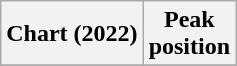<table class="wikitable sortable plainrowheaders" style="text-align:center">
<tr>
<th scope="col">Chart (2022)</th>
<th scope="col">Peak<br>position</th>
</tr>
<tr>
</tr>
</table>
